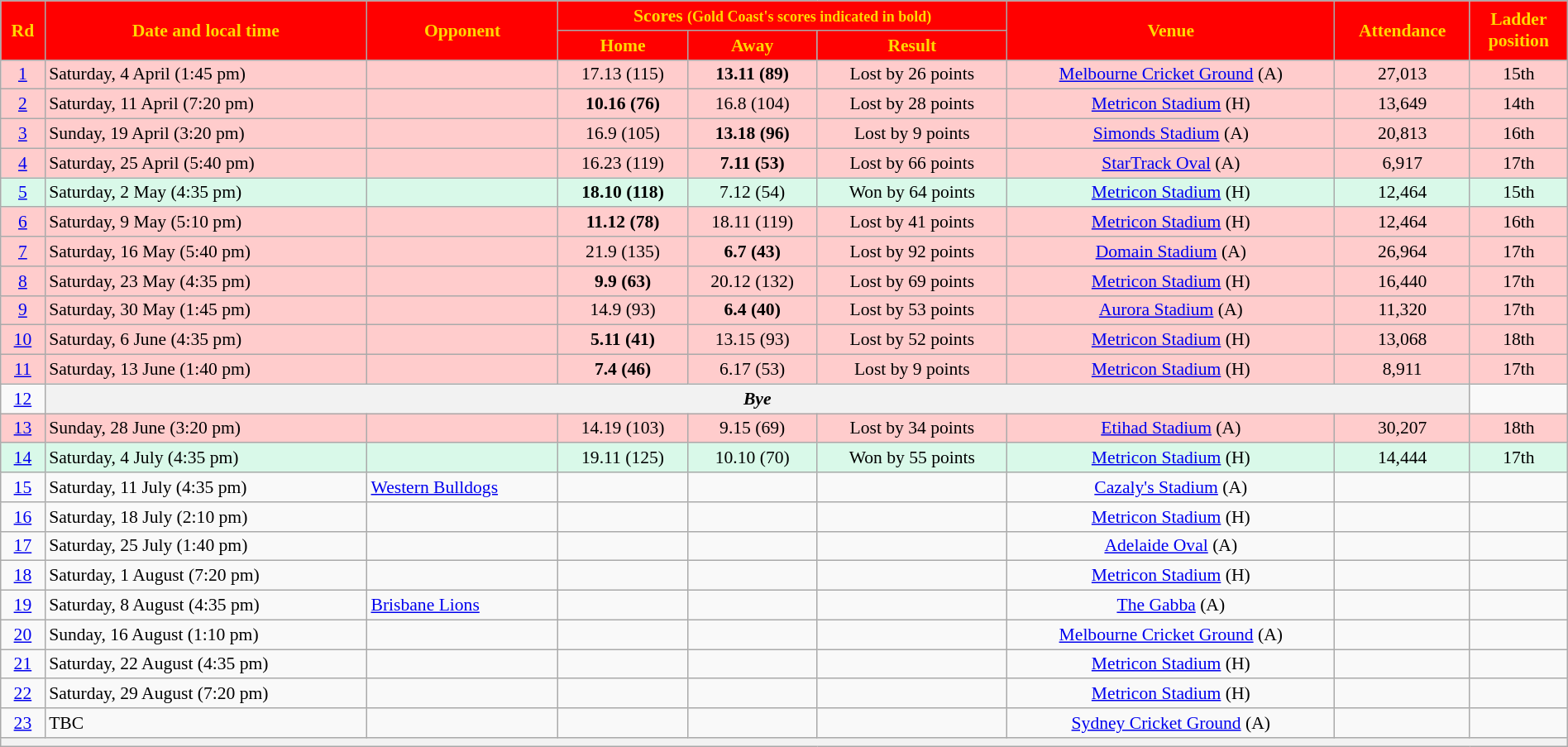<table class="wikitable" style="font-size:90%; text-align:center; width: 100%; margin-left: auto; margin-right: auto;">
<tr style="text-align:center; background:red; color:gold; font-weight:bold">
<td rowspan=2><strong>Rd</strong></td>
<td rowspan=2><strong>Date and local time</strong></td>
<td rowspan=2><strong>Opponent</strong></td>
<td colspan=3><strong>Scores</strong> <small>(Gold Coast's scores indicated in <strong>bold</strong>)</small></td>
<td rowspan=2><strong>Venue</strong></td>
<td rowspan=2><strong>Attendance</strong></td>
<td rowspan=2><strong>Ladder<br>position</strong></td>
</tr>
<tr>
<th style="background:red; color:gold;">Home</th>
<th style="background:red; color:gold;">Away</th>
<th style="background:red; color:gold;">Result</th>
</tr>
<tr style="background:#fcc;">
<td><a href='#'>1</a></td>
<td align=left>Saturday, 4 April (1:45 pm)</td>
<td align=left></td>
<td>17.13 (115)</td>
<td><strong>13.11 (89)</strong></td>
<td>Lost by 26 points</td>
<td><a href='#'>Melbourne Cricket Ground</a> (A)</td>
<td>27,013</td>
<td>15th</td>
</tr>
<tr style="background:#fcc;">
<td><a href='#'>2</a></td>
<td align=left>Saturday, 11 April (7:20 pm)</td>
<td align=left></td>
<td><strong>10.16 (76)</strong></td>
<td>16.8 (104)</td>
<td>Lost by 28 points</td>
<td><a href='#'>Metricon Stadium</a> (H)</td>
<td>13,649</td>
<td>14th</td>
</tr>
<tr style="background:#fcc;">
<td><a href='#'>3</a></td>
<td align=left>Sunday, 19 April (3:20 pm)</td>
<td align=left></td>
<td>16.9 (105)</td>
<td><strong>13.18 (96)</strong></td>
<td>Lost by 9 points</td>
<td><a href='#'>Simonds Stadium</a> (A)</td>
<td>20,813</td>
<td>16th</td>
</tr>
<tr style="background:#fcc;">
<td><a href='#'>4</a></td>
<td align=left>Saturday, 25 April (5:40 pm)</td>
<td align=left></td>
<td>16.23 (119)</td>
<td><strong>7.11 (53)</strong></td>
<td>Lost by 66 points</td>
<td><a href='#'>StarTrack Oval</a> (A)</td>
<td>6,917</td>
<td>17th</td>
</tr>
<tr style="background:#d9f9e9;">
<td><a href='#'>5</a></td>
<td align=left>Saturday, 2 May (4:35 pm)</td>
<td align=left></td>
<td><strong>18.10 (118)</strong></td>
<td>7.12 (54)</td>
<td>Won by 64 points</td>
<td><a href='#'>Metricon Stadium</a> (H)</td>
<td>12,464</td>
<td>15th</td>
</tr>
<tr style="background:#fcc;">
<td><a href='#'>6</a></td>
<td align=left>Saturday, 9 May (5:10 pm)</td>
<td align=left></td>
<td><strong>11.12 (78)</strong></td>
<td>18.11 (119)</td>
<td>Lost by 41 points</td>
<td><a href='#'>Metricon Stadium</a> (H)</td>
<td>12,464</td>
<td>16th</td>
</tr>
<tr style="background:#fcc;">
<td><a href='#'>7</a></td>
<td align=left>Saturday, 16 May (5:40 pm)</td>
<td align=left></td>
<td>21.9 (135)</td>
<td><strong>6.7 (43)</strong></td>
<td>Lost by 92 points</td>
<td><a href='#'>Domain Stadium</a> (A)</td>
<td>26,964</td>
<td>17th</td>
</tr>
<tr style="background:#fcc;">
<td><a href='#'>8</a></td>
<td align=left>Saturday, 23 May (4:35 pm)</td>
<td align=left></td>
<td><strong>9.9 (63)</strong></td>
<td>20.12 (132)</td>
<td>Lost by 69 points</td>
<td><a href='#'>Metricon Stadium</a> (H)</td>
<td>16,440</td>
<td>17th</td>
</tr>
<tr style="background:#fcc;">
<td><a href='#'>9</a></td>
<td align=left>Saturday, 30 May (1:45 pm)</td>
<td align=left></td>
<td>14.9 (93)</td>
<td><strong>6.4 (40)</strong></td>
<td>Lost by 53 points</td>
<td><a href='#'>Aurora Stadium</a> (A)</td>
<td>11,320</td>
<td>17th</td>
</tr>
<tr style="background:#fcc;">
<td><a href='#'>10</a></td>
<td align=left>Saturday, 6 June (4:35 pm)</td>
<td align=left></td>
<td><strong>5.11 (41)</strong></td>
<td>13.15 (93)</td>
<td>Lost by 52 points</td>
<td><a href='#'>Metricon Stadium</a> (H)</td>
<td>13,068</td>
<td>18th</td>
</tr>
<tr style="background:#fcc;">
<td><a href='#'>11</a></td>
<td align=left>Saturday, 13 June (1:40 pm)</td>
<td align=left></td>
<td><strong>7.4 (46)</strong></td>
<td>6.17 (53)</td>
<td>Lost by 9 points</td>
<td><a href='#'>Metricon Stadium</a> (H)</td>
<td>8,911</td>
<td>17th</td>
</tr>
<tr>
<td><a href='#'>12</a></td>
<th colspan=7><span><em>Bye</em></span></th>
<td></td>
</tr>
<tr style="background:#fcc;">
<td><a href='#'>13</a></td>
<td align=left>Sunday, 28 June (3:20 pm)</td>
<td align=left></td>
<td>14.19 (103)</td>
<td>9.15 (69)</td>
<td>Lost by 34 points</td>
<td><a href='#'>Etihad Stadium</a> (A)</td>
<td>30,207</td>
<td>18th</td>
</tr>
<tr style="background:#d9f9e9;">
<td><a href='#'>14</a></td>
<td align=left>Saturday, 4 July (4:35 pm)</td>
<td align=left></td>
<td>19.11 (125)</td>
<td>10.10 (70)</td>
<td>Won by 55 points</td>
<td><a href='#'>Metricon Stadium</a> (H)</td>
<td>14,444</td>
<td>17th</td>
</tr>
<tr>
<td><a href='#'>15</a></td>
<td align=left>Saturday, 11 July (4:35 pm)</td>
<td align=left><a href='#'>Western Bulldogs</a></td>
<td></td>
<td></td>
<td></td>
<td><a href='#'>Cazaly's Stadium</a> (A)</td>
<td></td>
<td></td>
</tr>
<tr>
<td><a href='#'>16</a></td>
<td align=left>Saturday, 18 July (2:10 pm)</td>
<td align=left></td>
<td></td>
<td></td>
<td></td>
<td><a href='#'>Metricon Stadium</a> (H)</td>
<td></td>
<td></td>
</tr>
<tr>
<td><a href='#'>17</a></td>
<td align=left>Saturday, 25 July (1:40 pm)</td>
<td align=left></td>
<td></td>
<td></td>
<td></td>
<td><a href='#'>Adelaide Oval</a> (A)</td>
<td></td>
<td></td>
</tr>
<tr>
<td><a href='#'>18</a></td>
<td align=left>Saturday, 1 August (7:20 pm)</td>
<td align=left></td>
<td></td>
<td></td>
<td></td>
<td><a href='#'>Metricon Stadium</a> (H)</td>
<td></td>
<td></td>
</tr>
<tr>
<td><a href='#'>19</a></td>
<td align=left>Saturday, 8 August (4:35 pm)</td>
<td align=left><a href='#'>Brisbane Lions</a></td>
<td></td>
<td></td>
<td></td>
<td><a href='#'>The Gabba</a> (A)</td>
<td></td>
<td></td>
</tr>
<tr>
<td><a href='#'>20</a></td>
<td align=left>Sunday, 16 August (1:10 pm)</td>
<td align=left></td>
<td></td>
<td></td>
<td></td>
<td><a href='#'>Melbourne Cricket Ground</a> (A)</td>
<td></td>
<td></td>
</tr>
<tr>
<td><a href='#'>21</a></td>
<td align=left>Saturday, 22 August (4:35 pm)</td>
<td align=left></td>
<td></td>
<td></td>
<td></td>
<td><a href='#'>Metricon Stadium</a> (H)</td>
<td></td>
<td></td>
</tr>
<tr>
<td><a href='#'>22</a></td>
<td align=left>Saturday, 29 August (7:20 pm)</td>
<td align=left></td>
<td></td>
<td></td>
<td></td>
<td><a href='#'>Metricon Stadium</a> (H)</td>
<td></td>
<td></td>
</tr>
<tr>
<td><a href='#'>23</a></td>
<td align=left>TBC</td>
<td align=left></td>
<td></td>
<td></td>
<td></td>
<td><a href='#'>Sydney Cricket Ground</a> (A)</td>
<td></td>
<td></td>
</tr>
<tr>
<th colspan=9></th>
</tr>
</table>
